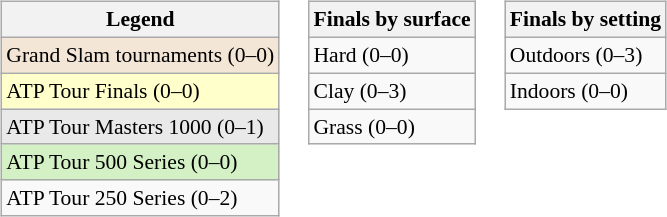<table>
<tr valign=top>
<td><br><table class=wikitable style=font-size:90%>
<tr>
<th>Legend</th>
</tr>
<tr style="background:#f3e6d7;">
<td>Grand Slam tournaments (0–0)</td>
</tr>
<tr style="background:#ffc;">
<td>ATP Tour Finals (0–0)</td>
</tr>
<tr style="background:#e9e9e9;">
<td>ATP Tour Masters 1000 (0–1)</td>
</tr>
<tr style="background:#d4f1c5;">
<td>ATP Tour 500 Series (0–0)</td>
</tr>
<tr>
<td>ATP Tour 250 Series (0–2)</td>
</tr>
</table>
</td>
<td><br><table class=wikitable style=font-size:90%>
<tr>
<th>Finals by surface</th>
</tr>
<tr>
<td>Hard (0–0)</td>
</tr>
<tr>
<td>Clay (0–3)</td>
</tr>
<tr>
<td>Grass (0–0)</td>
</tr>
</table>
</td>
<td><br><table class=wikitable style=font-size:90%>
<tr>
<th>Finals by setting</th>
</tr>
<tr>
<td>Outdoors (0–3)</td>
</tr>
<tr>
<td>Indoors (0–0)</td>
</tr>
</table>
</td>
</tr>
</table>
